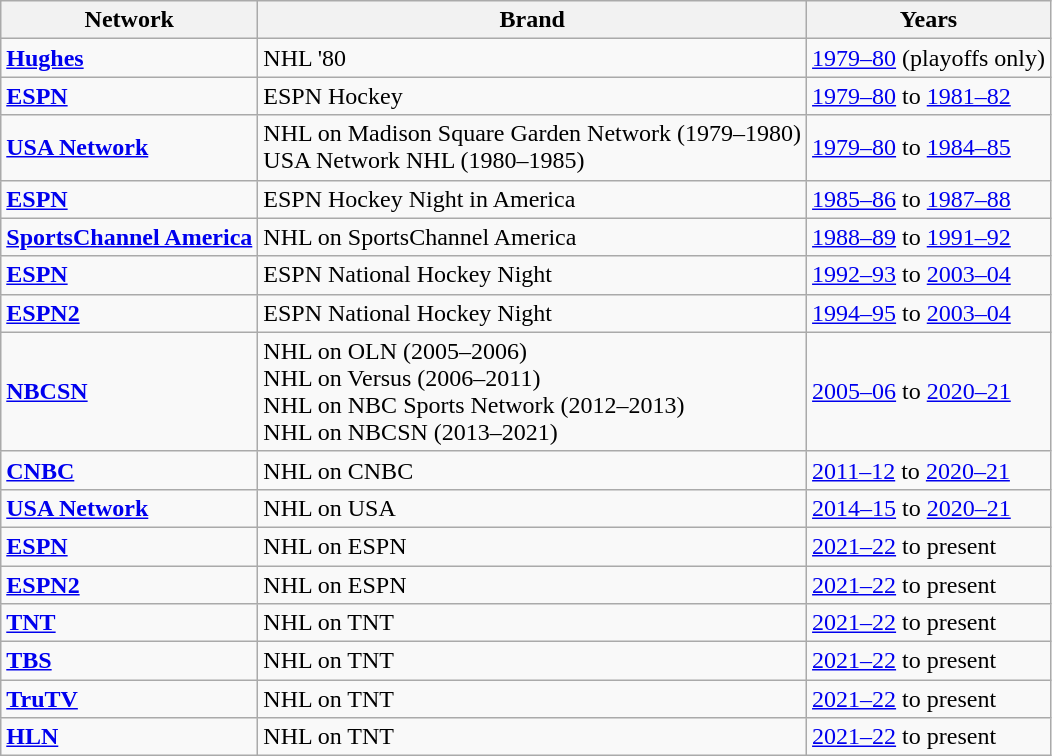<table class="wikitable">
<tr>
<th>Network</th>
<th>Brand</th>
<th>Years</th>
</tr>
<tr>
<td><strong><a href='#'>Hughes</a></strong></td>
<td>NHL '80</td>
<td><a href='#'>1979–80</a> (playoffs only)</td>
</tr>
<tr>
<td><strong><a href='#'>ESPN</a></strong></td>
<td>ESPN Hockey</td>
<td><a href='#'>1979–80</a> to <a href='#'>1981–82</a></td>
</tr>
<tr>
<td><strong><a href='#'>USA Network</a></strong></td>
<td>NHL on Madison Square Garden Network (1979–1980)<br>USA Network NHL (1980–1985)</td>
<td><a href='#'>1979–80</a> to <a href='#'>1984–85</a></td>
</tr>
<tr>
<td><strong><a href='#'>ESPN</a></strong></td>
<td>ESPN Hockey Night in America</td>
<td><a href='#'>1985–86</a> to <a href='#'>1987–88</a></td>
</tr>
<tr>
<td><strong><a href='#'>SportsChannel America</a></strong></td>
<td>NHL on SportsChannel America</td>
<td><a href='#'>1988–89</a> to <a href='#'>1991–92</a></td>
</tr>
<tr>
<td><strong><a href='#'>ESPN</a></strong></td>
<td>ESPN National Hockey Night</td>
<td><a href='#'>1992–93</a> to <a href='#'>2003–04</a></td>
</tr>
<tr>
<td><strong><a href='#'>ESPN2</a></strong></td>
<td>ESPN National Hockey Night</td>
<td><a href='#'>1994–95</a> to <a href='#'>2003–04</a></td>
</tr>
<tr>
<td><strong><a href='#'>NBCSN</a></strong></td>
<td>NHL on OLN (2005–2006)<br>NHL on Versus (2006–2011)<br>NHL on NBC Sports Network (2012–2013)<br>NHL on NBCSN (2013–2021)</td>
<td><a href='#'>2005–06</a> to <a href='#'>2020–21</a></td>
</tr>
<tr>
<td><strong><a href='#'>CNBC</a></strong></td>
<td>NHL on CNBC</td>
<td><a href='#'>2011–12</a> to <a href='#'>2020–21</a></td>
</tr>
<tr>
<td><strong><a href='#'>USA Network</a></strong></td>
<td>NHL on USA</td>
<td><a href='#'>2014–15</a> to <a href='#'>2020–21</a></td>
</tr>
<tr>
<td><strong><a href='#'>ESPN</a></strong></td>
<td>NHL on ESPN</td>
<td><a href='#'>2021–22</a> to present</td>
</tr>
<tr>
<td><strong><a href='#'>ESPN2</a></strong></td>
<td>NHL on ESPN</td>
<td><a href='#'>2021–22</a> to present</td>
</tr>
<tr>
<td><strong><a href='#'>TNT</a></strong></td>
<td>NHL on TNT</td>
<td><a href='#'>2021–22</a> to present</td>
</tr>
<tr>
<td><strong><a href='#'>TBS</a></strong></td>
<td>NHL on TNT</td>
<td><a href='#'>2021–22</a> to present</td>
</tr>
<tr>
<td><strong><a href='#'>TruTV</a></strong></td>
<td>NHL on TNT</td>
<td><a href='#'>2021–22</a> to present</td>
</tr>
<tr>
<td><strong><a href='#'>HLN</a></strong></td>
<td>NHL on TNT</td>
<td><a href='#'>2021–22</a> to present</td>
</tr>
</table>
